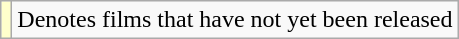<table class="wikitable">
<tr>
<td style="background:#ffc;"></td>
<td>Denotes films that have not yet been released</td>
</tr>
</table>
